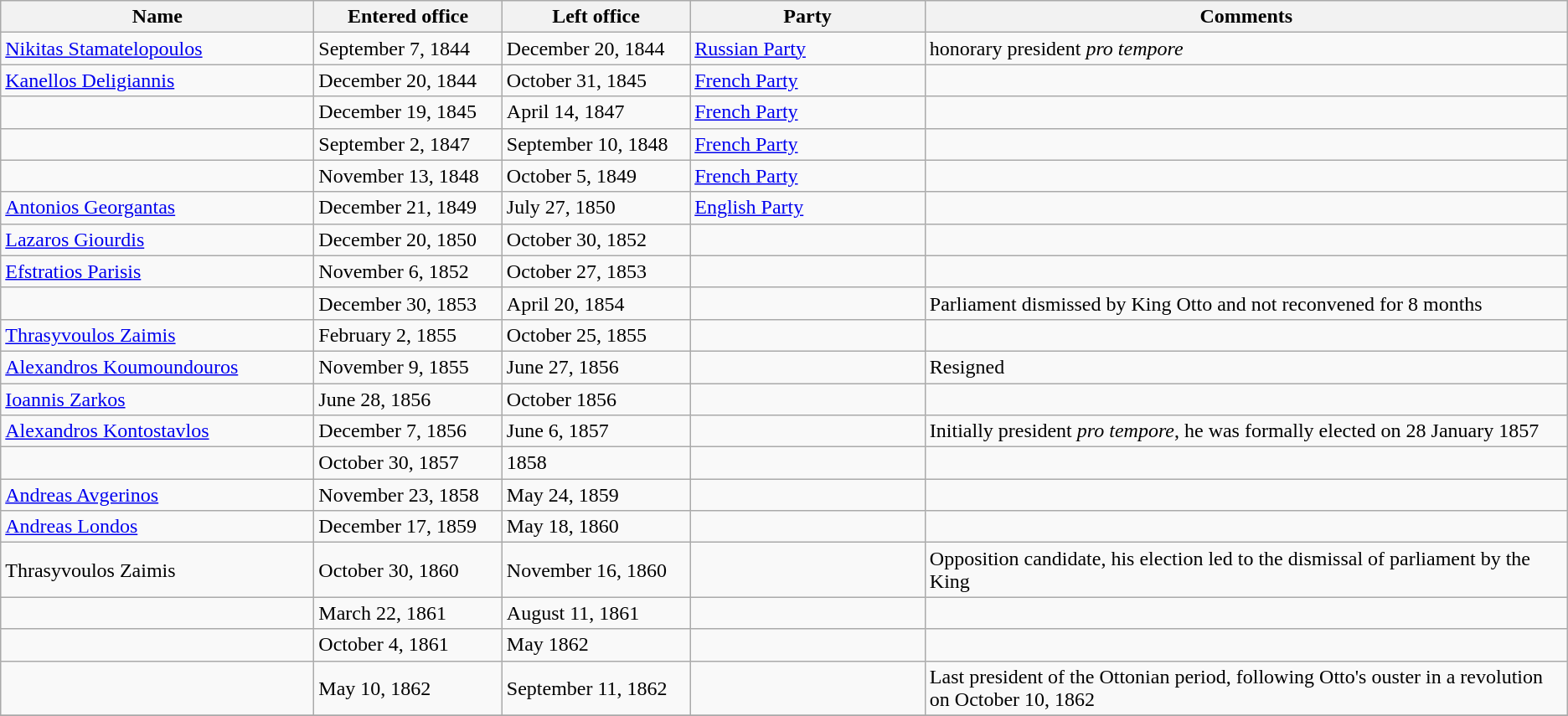<table class="wikitable">
<tr>
<th style="width:20%;">Name</th>
<th style="width:12%;">Entered office</th>
<th style="width:12%;">Left office</th>
<th style="width:15%;">Party</th>
<th style="width:41%;">Comments</th>
</tr>
<tr>
<td><a href='#'>Nikitas Stamatelopoulos</a></td>
<td>September 7, 1844</td>
<td>December 20, 1844</td>
<td><a href='#'>Russian Party</a></td>
<td>honorary president <em>pro tempore</em></td>
</tr>
<tr>
<td><a href='#'>Kanellos Deligiannis</a></td>
<td>December 20, 1844</td>
<td>October 31, 1845</td>
<td><a href='#'>French Party</a></td>
<td></td>
</tr>
<tr>
<td></td>
<td>December 19, 1845</td>
<td>April 14, 1847</td>
<td><a href='#'>French Party</a></td>
<td></td>
</tr>
<tr>
<td></td>
<td>September 2, 1847</td>
<td>September 10, 1848</td>
<td><a href='#'>French Party</a></td>
<td></td>
</tr>
<tr>
<td></td>
<td>November 13, 1848</td>
<td>October 5, 1849</td>
<td><a href='#'>French Party</a></td>
<td></td>
</tr>
<tr>
<td><a href='#'>Antonios Georgantas</a></td>
<td>December 21, 1849</td>
<td>July 27, 1850</td>
<td><a href='#'>English Party</a></td>
<td></td>
</tr>
<tr>
<td><a href='#'>Lazaros Giourdis</a></td>
<td>December 20, 1850</td>
<td>October 30, 1852</td>
<td></td>
<td></td>
</tr>
<tr>
<td><a href='#'>Efstratios Parisis</a></td>
<td>November 6, 1852</td>
<td>October 27, 1853</td>
<td></td>
<td></td>
</tr>
<tr>
<td></td>
<td>December 30, 1853</td>
<td>April 20, 1854</td>
<td></td>
<td>Parliament dismissed by King Otto and not reconvened for 8 months</td>
</tr>
<tr>
<td><a href='#'>Thrasyvoulos Zaimis</a></td>
<td>February 2, 1855</td>
<td>October 25, 1855</td>
<td></td>
<td></td>
</tr>
<tr>
<td><a href='#'>Alexandros Koumoundouros</a></td>
<td>November 9, 1855</td>
<td>June 27, 1856</td>
<td></td>
<td>Resigned</td>
</tr>
<tr>
<td><a href='#'>Ioannis Zarkos</a></td>
<td>June 28, 1856</td>
<td>October 1856</td>
<td></td>
<td></td>
</tr>
<tr>
<td><a href='#'>Alexandros Kontostavlos</a></td>
<td>December 7, 1856</td>
<td>June 6, 1857</td>
<td></td>
<td>Initially president <em>pro tempore</em>, he was formally elected on 28 January 1857</td>
</tr>
<tr>
<td></td>
<td>October 30, 1857</td>
<td>1858</td>
<td></td>
<td></td>
</tr>
<tr>
<td><a href='#'>Andreas Avgerinos</a></td>
<td>November 23, 1858</td>
<td>May 24, 1859</td>
<td></td>
<td></td>
</tr>
<tr>
<td><a href='#'>Andreas Londos</a></td>
<td>December 17, 1859</td>
<td>May 18, 1860</td>
<td></td>
<td></td>
</tr>
<tr>
<td>Thrasyvoulos Zaimis</td>
<td>October 30, 1860</td>
<td>November 16, 1860</td>
<td></td>
<td>Opposition candidate, his election led to the dismissal of parliament by the King</td>
</tr>
<tr>
<td></td>
<td>March 22, 1861</td>
<td>August 11, 1861</td>
<td></td>
<td></td>
</tr>
<tr>
<td></td>
<td>October 4, 1861</td>
<td>May 1862</td>
<td></td>
<td></td>
</tr>
<tr>
<td></td>
<td>May 10, 1862</td>
<td>September 11, 1862</td>
<td></td>
<td>Last president of the Ottonian period, following Otto's ouster in a revolution on October 10, 1862</td>
</tr>
<tr>
</tr>
</table>
